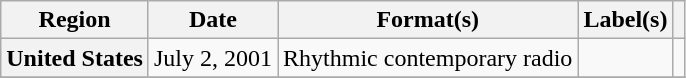<table class="wikitable plainrowheaders">
<tr>
<th scope="col">Region</th>
<th scope="col">Date</th>
<th scope="col">Format(s)</th>
<th scope="col">Label(s)</th>
<th scope="col"></th>
</tr>
<tr>
<th scope="row" rowspan="1">United States</th>
<td>July 2, 2001</td>
<td>Rhythmic contemporary radio</td>
<td rowspan="1"></td>
<td></td>
</tr>
<tr>
</tr>
</table>
